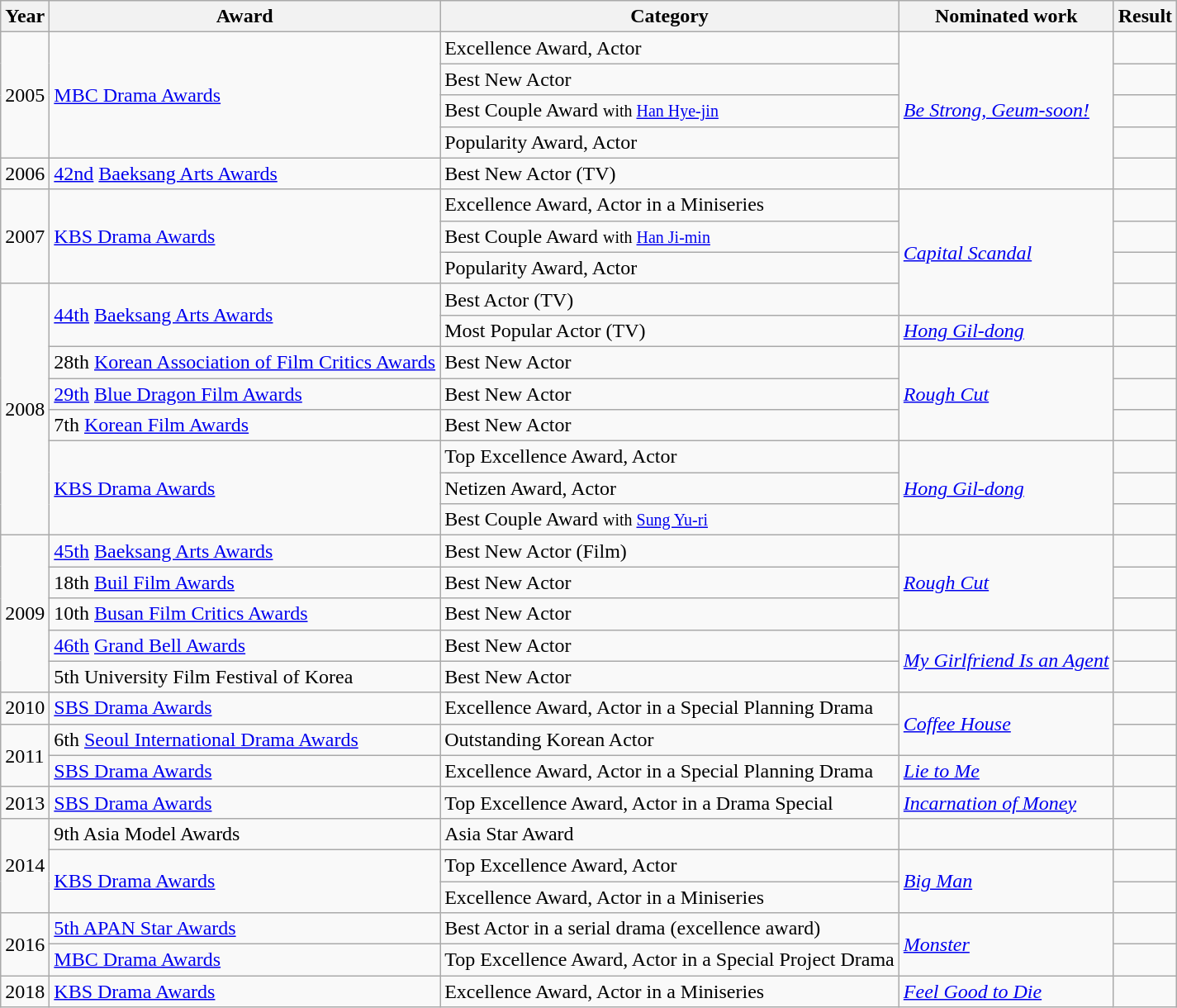<table class="wikitable">
<tr>
<th>Year</th>
<th>Award</th>
<th>Category</th>
<th>Nominated work</th>
<th>Result</th>
</tr>
<tr>
<td rowspan="4">2005</td>
<td rowspan="4"><a href='#'>MBC Drama Awards</a></td>
<td>Excellence Award, Actor</td>
<td rowspan="5"><em><a href='#'>Be Strong, Geum-soon!</a></em></td>
<td></td>
</tr>
<tr>
<td>Best New Actor</td>
<td></td>
</tr>
<tr>
<td>Best Couple Award <small>with <a href='#'>Han Hye-jin</a></small></td>
<td></td>
</tr>
<tr>
<td>Popularity Award, Actor</td>
<td></td>
</tr>
<tr>
<td>2006</td>
<td><a href='#'>42nd</a> <a href='#'>Baeksang Arts Awards</a></td>
<td>Best New Actor (TV)</td>
<td></td>
</tr>
<tr>
<td rowspan="3">2007</td>
<td rowspan="3"><a href='#'>KBS Drama Awards</a></td>
<td>Excellence Award, Actor in a Miniseries</td>
<td rowspan="4"><em><a href='#'>Capital Scandal</a></em></td>
<td></td>
</tr>
<tr>
<td>Best Couple Award <small>with <a href='#'>Han Ji-min</a></small></td>
<td></td>
</tr>
<tr>
<td>Popularity Award, Actor</td>
<td></td>
</tr>
<tr>
<td rowspan="8">2008</td>
<td rowspan="2"><a href='#'>44th</a> <a href='#'>Baeksang Arts Awards</a></td>
<td>Best Actor (TV)</td>
<td></td>
</tr>
<tr>
<td>Most Popular Actor (TV)</td>
<td><em><a href='#'>Hong Gil-dong</a></em></td>
<td></td>
</tr>
<tr>
<td>28th <a href='#'>Korean Association of Film Critics Awards</a></td>
<td>Best New Actor</td>
<td rowspan="3"><em><a href='#'>Rough Cut</a></em></td>
<td></td>
</tr>
<tr>
<td><a href='#'>29th</a> <a href='#'>Blue Dragon Film Awards</a></td>
<td>Best New Actor</td>
<td></td>
</tr>
<tr>
<td>7th <a href='#'>Korean Film Awards</a></td>
<td>Best New Actor</td>
<td></td>
</tr>
<tr>
<td rowspan="3"><a href='#'>KBS Drama Awards</a></td>
<td>Top Excellence Award, Actor</td>
<td rowspan="3"><em><a href='#'>Hong Gil-dong</a></em></td>
<td></td>
</tr>
<tr>
<td>Netizen Award, Actor</td>
<td></td>
</tr>
<tr>
<td>Best Couple Award <small>with <a href='#'>Sung Yu-ri</a></small></td>
<td></td>
</tr>
<tr>
<td rowspan="5">2009</td>
<td><a href='#'>45th</a> <a href='#'>Baeksang Arts Awards</a></td>
<td>Best New Actor (Film)</td>
<td rowspan="3"><em><a href='#'>Rough Cut</a></em></td>
<td></td>
</tr>
<tr>
<td>18th <a href='#'>Buil Film Awards</a></td>
<td>Best New Actor</td>
<td></td>
</tr>
<tr>
<td>10th <a href='#'>Busan Film Critics Awards</a></td>
<td>Best New Actor</td>
<td></td>
</tr>
<tr>
<td><a href='#'>46th</a> <a href='#'>Grand Bell Awards</a></td>
<td>Best New Actor</td>
<td rowspan="2"><em><a href='#'>My Girlfriend Is an Agent</a></em></td>
<td></td>
</tr>
<tr>
<td>5th University Film Festival of Korea</td>
<td>Best New Actor</td>
<td></td>
</tr>
<tr>
<td>2010</td>
<td><a href='#'>SBS Drama Awards</a></td>
<td>Excellence Award, Actor in a Special Planning Drama</td>
<td rowspan="2"><em><a href='#'>Coffee House</a></em></td>
<td></td>
</tr>
<tr>
<td rowspan="2">2011</td>
<td>6th <a href='#'>Seoul International Drama Awards</a></td>
<td>Outstanding Korean Actor</td>
<td></td>
</tr>
<tr>
<td><a href='#'>SBS Drama Awards</a></td>
<td>Excellence Award, Actor in a Special Planning Drama</td>
<td><em><a href='#'>Lie to Me</a></em></td>
<td></td>
</tr>
<tr>
<td>2013</td>
<td><a href='#'>SBS Drama Awards</a></td>
<td>Top Excellence Award, Actor in a Drama Special</td>
<td><em><a href='#'>Incarnation of Money</a></em></td>
<td></td>
</tr>
<tr>
<td rowspan="3">2014</td>
<td>9th Asia Model Awards</td>
<td>Asia Star Award</td>
<td></td>
<td></td>
</tr>
<tr>
<td rowspan="2"><a href='#'>KBS Drama Awards</a></td>
<td>Top Excellence Award, Actor</td>
<td rowspan="2"><em><a href='#'>Big Man</a></em></td>
<td></td>
</tr>
<tr>
<td>Excellence Award, Actor in a Miniseries</td>
<td></td>
</tr>
<tr>
<td rowspan="2">2016</td>
<td><a href='#'>5th APAN Star Awards</a></td>
<td>Best Actor in a serial drama (excellence award)</td>
<td rowspan="2"><a href='#'><em>Monster</em></a></td>
<td></td>
</tr>
<tr>
<td><a href='#'>MBC Drama Awards</a></td>
<td>Top Excellence Award, Actor in a Special Project Drama</td>
<td></td>
</tr>
<tr>
<td>2018</td>
<td><a href='#'>KBS Drama Awards</a></td>
<td>Excellence Award, Actor in a Miniseries</td>
<td><em><a href='#'>Feel Good to Die</a></em></td>
<td></td>
</tr>
</table>
